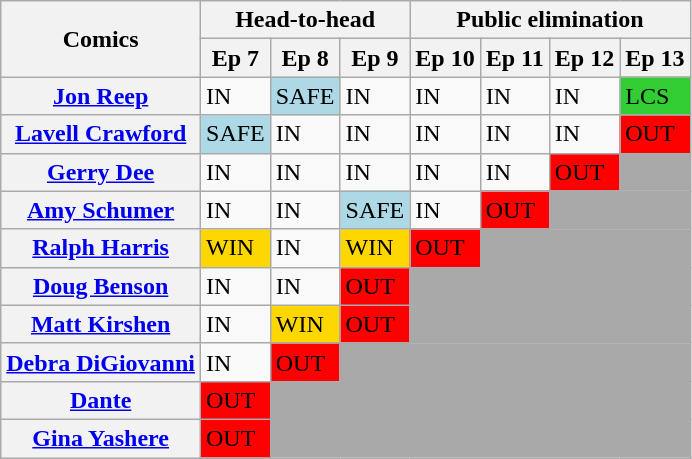<table class="wikitable">
<tr>
<th rowspan="2">Comics</th>
<th colspan=3>Head-to-head</th>
<th colspan=4>Public elimination</th>
</tr>
<tr>
<th>Ep 7</th>
<th>Ep 8</th>
<th>Ep 9</th>
<th>Ep 10</th>
<th>Ep 11</th>
<th>Ep 12</th>
<th>Ep 13</th>
</tr>
<tr>
<th><a href='#'>Jon Reep</a></th>
<td>IN</td>
<td style="background:lightblue;">SAFE</td>
<td>IN</td>
<td>IN</td>
<td>IN</td>
<td>IN</td>
<td style="background:limegreen;">LCS</td>
</tr>
<tr>
<th><a href='#'>Lavell Crawford</a></th>
<td style="background:lightblue;">SAFE</td>
<td>IN</td>
<td>IN</td>
<td>IN</td>
<td>IN</td>
<td>IN</td>
<td style="background:red;">OUT</td>
</tr>
<tr>
<th><a href='#'>Gerry Dee</a></th>
<td>IN</td>
<td>IN</td>
<td>IN</td>
<td>IN</td>
<td>IN</td>
<td style="background:red;">OUT</td>
<td style="background:darkgrey;"></td>
</tr>
<tr>
<th><a href='#'>Amy Schumer</a></th>
<td>IN</td>
<td>IN</td>
<td style="background:lightblue;">SAFE</td>
<td>IN</td>
<td style="background:red;">OUT</td>
<td colspan="2" style="background:darkgrey;"></td>
</tr>
<tr>
<th><a href='#'>Ralph Harris</a></th>
<td style="background:gold;">WIN</td>
<td>IN</td>
<td style="background:gold;">WIN</td>
<td style="background:red;">OUT</td>
<td colspan="3" style="background:darkgrey;"></td>
</tr>
<tr>
<th><a href='#'>Doug Benson</a></th>
<td>IN</td>
<td>IN</td>
<td style="background:red;">OUT</td>
<td colspan="4" style="background:darkgrey;"></td>
</tr>
<tr>
<th><a href='#'>Matt Kirshen</a></th>
<td>IN</td>
<td style="background:gold;">WIN</td>
<td style="background:red;">OUT</td>
<td colspan="4" style="background:darkgrey;"></td>
</tr>
<tr>
<th><a href='#'>Debra DiGiovanni</a></th>
<td>IN</td>
<td style="background:red;">OUT</td>
<td colspan="5" style="background:darkgrey;"></td>
</tr>
<tr>
<th><a href='#'>Dante</a></th>
<td style="background:red;">OUT</td>
<td colspan="6" style="background:darkgrey;"></td>
</tr>
<tr>
<th><a href='#'>Gina Yashere</a></th>
<td style="background:red;">OUT</td>
<td colspan="6" style="background:darkgrey;"></td>
</tr>
</table>
